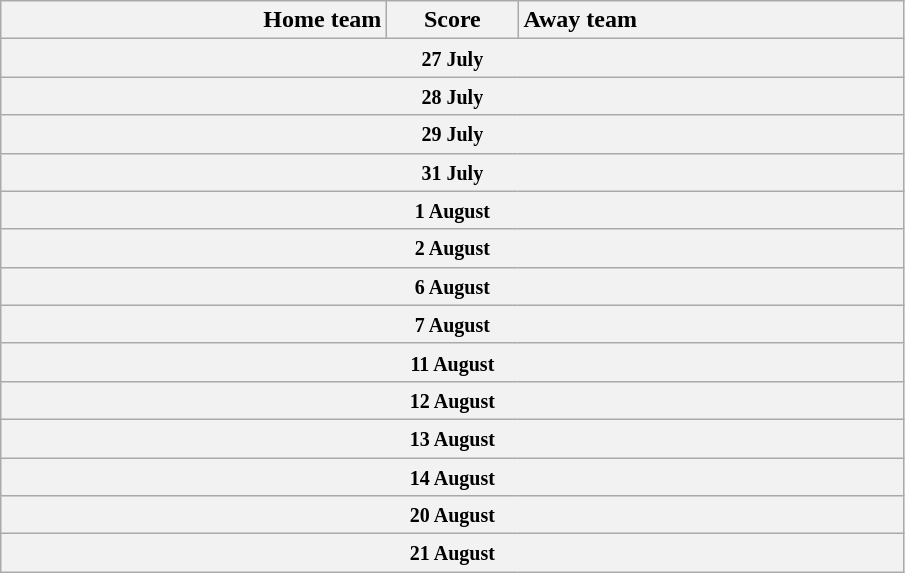<table class="wikitable" style="border-collapse: collapse;">
<tr>
<th style="text-align:right; width:250px">Home team</th>
<th style="width:80px">Score</th>
<th style="text-align:left; width:250px">Away team</th>
</tr>
<tr>
<th colspan="3" align="center"><small>27 July</small><br>

</th>
</tr>
<tr>
<th colspan="3" align="center"><small>28 July</small><br>

</th>
</tr>
<tr>
<th colspan="3" align="center"><small>29 July</small><br></th>
</tr>
<tr>
<th colspan="3" align="center"><small>31 July</small><br>
</th>
</tr>
<tr>
<th colspan="3" align="center"><small>1 August</small><br>

</th>
</tr>
<tr>
<th colspan="3" align="center"><small>2 August</small><br></th>
</tr>
<tr>
<th colspan="3" align="center"><small>6 August</small><br>







</th>
</tr>
<tr>
<th colspan="3" align="center"><small>7 August</small><br>


</th>
</tr>
<tr>
<th colspan="3" align="center"><small>11 August</small><br></th>
</tr>
<tr>
<th colspan="3" align="center"><small>12 August</small><br></th>
</tr>
<tr>
<th colspan="3" align="center"><small>13 August</small><br></th>
</tr>
<tr>
<th colspan="3" align="center"><small>14 August</small><br></th>
</tr>
<tr>
<th colspan="3" align="center"><small>20 August</small><br></th>
</tr>
<tr>
<th colspan="3" align="center"><small>21 August</small><br></th>
</tr>
</table>
